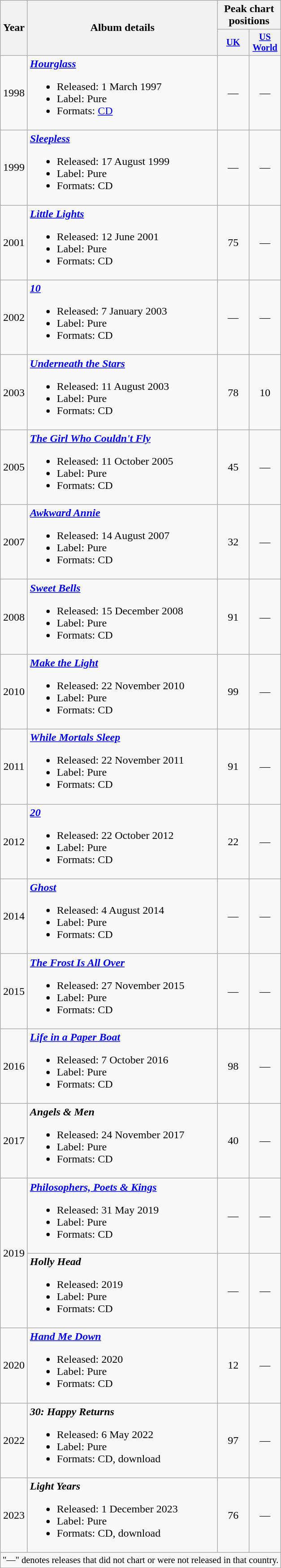<table class="wikitable">
<tr>
<th rowspan="2" width="33">Year</th>
<th rowspan="2" width="275">Album details</th>
<th colspan="2">Peak chart positions</th>
</tr>
<tr>
<th style="width:3em;font-size:85%"><a href='#'>UK</a><br></th>
<th style="width:3em;font-size:85%"><a href='#'>US World</a><br></th>
</tr>
<tr>
<td align=center>1998</td>
<td><strong><em><a href='#'>Hourglass</a></em></strong><br><ul><li>Released: 1 March 1997</li><li>Label: Pure</li><li>Formats: <a href='#'>CD</a></li></ul></td>
<td align=center>—</td>
<td align=center>—</td>
</tr>
<tr>
<td align=center>1999</td>
<td><strong><em><a href='#'>Sleepless</a></em></strong><br><ul><li>Released: 17 August 1999</li><li>Label: Pure</li><li>Formats: CD</li></ul></td>
<td align=center>—</td>
<td align=center>—</td>
</tr>
<tr>
<td align=center>2001</td>
<td><strong><em><a href='#'>Little Lights</a></em></strong><br><ul><li>Released: 12 June 2001</li><li>Label: Pure</li><li>Formats: CD</li></ul></td>
<td align=center>75</td>
<td align=center>—</td>
</tr>
<tr>
<td align=center>2002</td>
<td><strong><em><a href='#'>10</a></em></strong><br><ul><li>Released: 7 January 2003</li><li>Label: Pure</li><li>Formats: CD</li></ul></td>
<td align=center>—</td>
<td align=center>—</td>
</tr>
<tr>
<td align=center>2003</td>
<td><strong><em><a href='#'>Underneath the Stars</a></em></strong><br><ul><li>Released: 11 August 2003</li><li>Label: Pure</li><li>Formats: CD</li></ul></td>
<td align=center>78</td>
<td align=center>10</td>
</tr>
<tr>
<td align=center>2005</td>
<td><strong><em><a href='#'>The Girl Who Couldn't Fly</a></em></strong><br><ul><li>Released: 11 October 2005</li><li>Label: Pure</li><li>Formats: CD</li></ul></td>
<td align=center>45</td>
<td align=center>—</td>
</tr>
<tr>
<td align=center>2007</td>
<td><strong><em><a href='#'>Awkward Annie</a></em></strong><br><ul><li>Released: 14 August 2007</li><li>Label: Pure</li><li>Formats: CD</li></ul></td>
<td align=center>32</td>
<td align=center>—</td>
</tr>
<tr>
<td align=center>2008</td>
<td><strong><em><a href='#'>Sweet Bells</a></em></strong><br><ul><li>Released: 15 December 2008</li><li>Label: Pure</li><li>Formats: CD</li></ul></td>
<td align=center>91</td>
<td align=center>—</td>
</tr>
<tr>
<td align=center>2010</td>
<td><strong><em><a href='#'>Make the Light</a></em></strong><br><ul><li>Released: 22 November 2010</li><li>Label: Pure</li><li>Formats: CD</li></ul></td>
<td align=center>99</td>
<td align=center>—</td>
</tr>
<tr>
<td align=center>2011</td>
<td><strong><em><a href='#'>While Mortals Sleep</a></em></strong><br><ul><li>Released: 22 November 2011</li><li>Label: Pure</li><li>Formats: CD</li></ul></td>
<td align=center>91</td>
<td align=center>—</td>
</tr>
<tr>
<td align=center>2012</td>
<td><strong><em><a href='#'>20</a></em></strong><br><ul><li>Released: 22 October 2012</li><li>Label: Pure</li><li>Formats: CD</li></ul></td>
<td align=center>22</td>
<td align=center>—</td>
</tr>
<tr>
<td align=center>2014</td>
<td><strong><em><a href='#'>Ghost</a></em></strong><br><ul><li>Released: 4 August 2014</li><li>Label: Pure</li><li>Formats: CD</li></ul></td>
<td align=center>—</td>
<td align=center>—</td>
</tr>
<tr>
<td align=center>2015</td>
<td><strong><em><a href='#'>The Frost Is All Over</a></em></strong><br><ul><li>Released: 27 November 2015</li><li>Label: Pure</li><li>Formats: CD</li></ul></td>
<td align=center>—</td>
<td align=center>—</td>
</tr>
<tr>
<td align=center>2016</td>
<td><strong><em><a href='#'>Life in a Paper Boat</a></em></strong><br><ul><li>Released: 7 October 2016</li><li>Label: Pure</li><li>Formats: CD</li></ul></td>
<td align=center>98</td>
<td align=center>—</td>
</tr>
<tr>
<td align=center>2017</td>
<td><strong><em>Angels & Men</em></strong><br><ul><li>Released: 24 November 2017</li><li>Label: Pure</li><li>Formats: CD</li></ul></td>
<td align=center>40</td>
<td align=center>—</td>
</tr>
<tr>
<td align=center rowspan=2>2019</td>
<td><strong><em><a href='#'>Philosophers, Poets & Kings</a></em></strong><br><ul><li>Released: 31 May 2019</li><li>Label: Pure</li><li>Formats: CD</li></ul></td>
<td align=center>—</td>
<td align=center>—</td>
</tr>
<tr>
<td><strong><em>Holly Head</em></strong><br><ul><li>Released: 2019</li><li>Label: Pure</li><li>Formats: CD</li></ul></td>
<td align=center>—</td>
<td align=center>—</td>
</tr>
<tr>
<td align=center>2020</td>
<td><strong><em><a href='#'>Hand Me Down</a></em></strong><br><ul><li>Released: 2020</li><li>Label: Pure</li><li>Formats: CD</li></ul></td>
<td align=center>12</td>
<td align=center>—</td>
</tr>
<tr>
<td align=center>2022</td>
<td><strong><em>30: Happy Returns</em></strong><br><ul><li>Released: 6 May 2022</li><li>Label: Pure</li><li>Formats: CD, download</li></ul></td>
<td align=center>97</td>
<td align=center>—</td>
</tr>
<tr>
<td align=center>2023</td>
<td><strong><em>Light Years</em></strong><br><ul><li>Released: 1 December 2023</li><li>Label: Pure</li><li>Formats: CD, download</li></ul></td>
<td align=center>76</td>
<td align=center>—</td>
</tr>
<tr>
<td align="center" colspan="6" style="font-size: 85%">"—" denotes releases that did not chart or were not released in that country.</td>
</tr>
</table>
